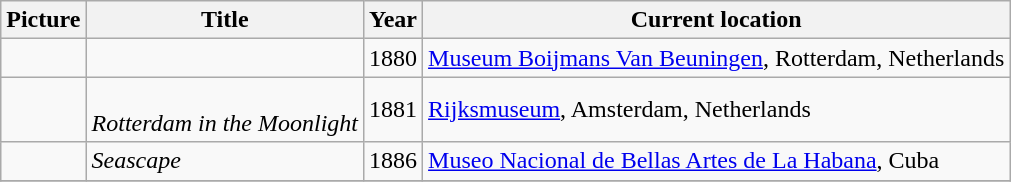<table class="wikitable sortable">
<tr>
<th class=unsortable>Picture</th>
<th>Title</th>
<th>Year</th>
<th>Current location</th>
</tr>
<tr>
<td></td>
<td></td>
<td>1880</td>
<td><a href='#'>Museum Boijmans Van Beuningen</a>, Rotterdam, Netherlands</td>
</tr>
<tr>
<td></td>
<td><br><em>Rotterdam in the Moonlight</em></td>
<td>1881</td>
<td><a href='#'>Rijksmuseum</a>, Amsterdam, Netherlands</td>
</tr>
<tr>
<td></td>
<td><em>Seascape </em></td>
<td>1886</td>
<td><a href='#'>Museo Nacional de Bellas Artes de La Habana</a>, Cuba</td>
</tr>
<tr>
</tr>
</table>
